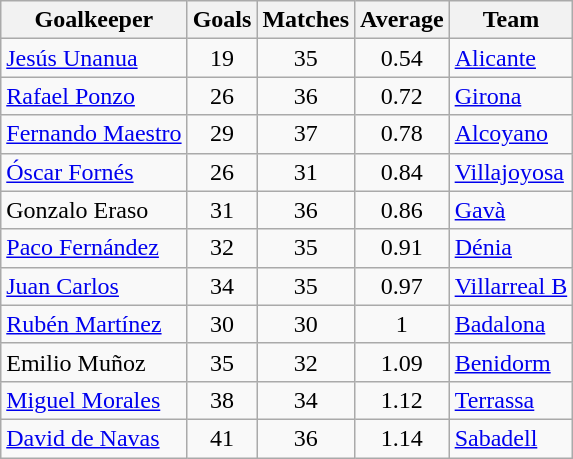<table class="wikitable sortable">
<tr>
<th>Goalkeeper</th>
<th>Goals</th>
<th>Matches</th>
<th>Average</th>
<th>Team</th>
</tr>
<tr>
<td> <a href='#'>Jesús Unanua</a></td>
<td align=center>19</td>
<td align=center>35</td>
<td align=center>0.54</td>
<td><a href='#'>Alicante</a></td>
</tr>
<tr>
<td> <a href='#'>Rafael Ponzo</a></td>
<td align=center>26</td>
<td align=center>36</td>
<td align=center>0.72</td>
<td><a href='#'>Girona</a></td>
</tr>
<tr>
<td> <a href='#'>Fernando Maestro</a></td>
<td align=center>29</td>
<td align=center>37</td>
<td align=center>0.78</td>
<td><a href='#'>Alcoyano</a></td>
</tr>
<tr>
<td> <a href='#'>Óscar Fornés</a></td>
<td align=center>26</td>
<td align=center>31</td>
<td align=center>0.84</td>
<td><a href='#'>Villajoyosa</a></td>
</tr>
<tr>
<td> Gonzalo Eraso</td>
<td align=center>31</td>
<td align=center>36</td>
<td align=center>0.86</td>
<td><a href='#'>Gavà</a></td>
</tr>
<tr>
<td> <a href='#'>Paco Fernández</a></td>
<td align=center>32</td>
<td align=center>35</td>
<td align=center>0.91</td>
<td><a href='#'>Dénia</a></td>
</tr>
<tr>
<td> <a href='#'>Juan Carlos</a></td>
<td align=center>34</td>
<td align=center>35</td>
<td align=center>0.97</td>
<td><a href='#'>Villarreal B</a></td>
</tr>
<tr>
<td> <a href='#'>Rubén Martínez</a></td>
<td align=center>30</td>
<td align=center>30</td>
<td align=center>1</td>
<td><a href='#'>Badalona</a></td>
</tr>
<tr>
<td> Emilio Muñoz</td>
<td align=center>35</td>
<td align=center>32</td>
<td align=center>1.09</td>
<td><a href='#'>Benidorm</a></td>
</tr>
<tr>
<td> <a href='#'>Miguel Morales</a></td>
<td align=center>38</td>
<td align=center>34</td>
<td align=center>1.12</td>
<td><a href='#'>Terrassa</a></td>
</tr>
<tr>
<td> <a href='#'>David de Navas</a></td>
<td align=center>41</td>
<td align=center>36</td>
<td align=center>1.14</td>
<td><a href='#'>Sabadell</a></td>
</tr>
</table>
